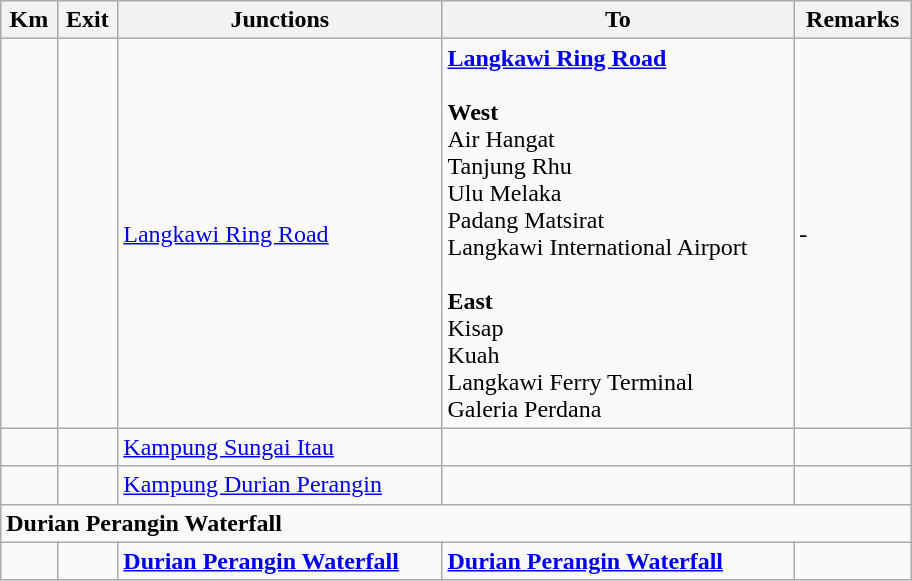<table class="wikitable">
<tr>
<th>Km</th>
<th>Exit</th>
<th>Junctions</th>
<th>To</th>
<th>Remarks</th>
</tr>
<tr>
<td></td>
<td></td>
<td><a href='#'>Langkawi Ring Road</a></td>
<td> <strong><a href='#'>Langkawi Ring Road</a></strong><br><br><strong>West</strong><br> Air Hangat<br> Tanjung Rhu<br> Ulu Melaka<br> Padang Matsirat<br> Langkawi International Airport <br><br><strong>East</strong><br> Kisap<br> Kuah<br> Langkawi Ferry Terminal <br>Galeria Perdana</td>
<td T-junctions>-</td>
</tr>
<tr>
<td></td>
<td></td>
<td><a href='#'>Kampung Sungai Itau</a></td>
<td></td>
<td></td>
</tr>
<tr>
<td></td>
<td></td>
<td><a href='#'>Kampung Durian Perangin</a></td>
<td></td>
<td></td>
</tr>
<tr>
<td style="width:600px" colspan="6" style="text-align:center; background:white;"><strong><span>Durian Perangin Waterfall </span></strong></td>
</tr>
<tr>
<td></td>
<td></td>
<td><strong><a href='#'>Durian Perangin Waterfall</a></strong> </td>
<td><strong><a href='#'>Durian Perangin Waterfall</a></strong> <br> </td>
<td></td>
</tr>
</table>
